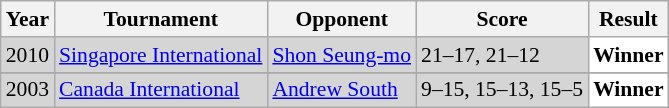<table class="sortable wikitable" style="font-size: 90%;">
<tr>
<th>Year</th>
<th>Tournament</th>
<th>Opponent</th>
<th>Score</th>
<th>Result</th>
</tr>
<tr style="background:#D5D5D5">
<td align="center">2010</td>
<td align="left"><a href='#'>Singapore International</a></td>
<td align="left"> <a href='#'>Shon Seung-mo</a></td>
<td align="left">21–17, 21–12</td>
<td style="text-align:left; background:white"> <strong>Winner</strong></td>
</tr>
<tr>
</tr>
<tr style="background:#D5D5D5">
<td align="center">2003</td>
<td align="left"><a href='#'>Canada International</a></td>
<td align="left"> <a href='#'>Andrew South</a></td>
<td align="left">9–15, 15–13, 15–5</td>
<td style="text-align:left; background:white"> <strong>Winner</strong></td>
</tr>
</table>
